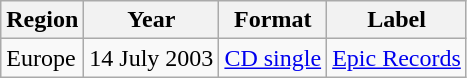<table class="wikitable plainrowheaders">
<tr>
<th>Region</th>
<th>Year</th>
<th>Format</th>
<th>Label</th>
</tr>
<tr>
<td>Europe</td>
<td>14 July 2003</td>
<td><a href='#'>CD single</a></td>
<td><a href='#'>Epic Records</a></td>
</tr>
</table>
